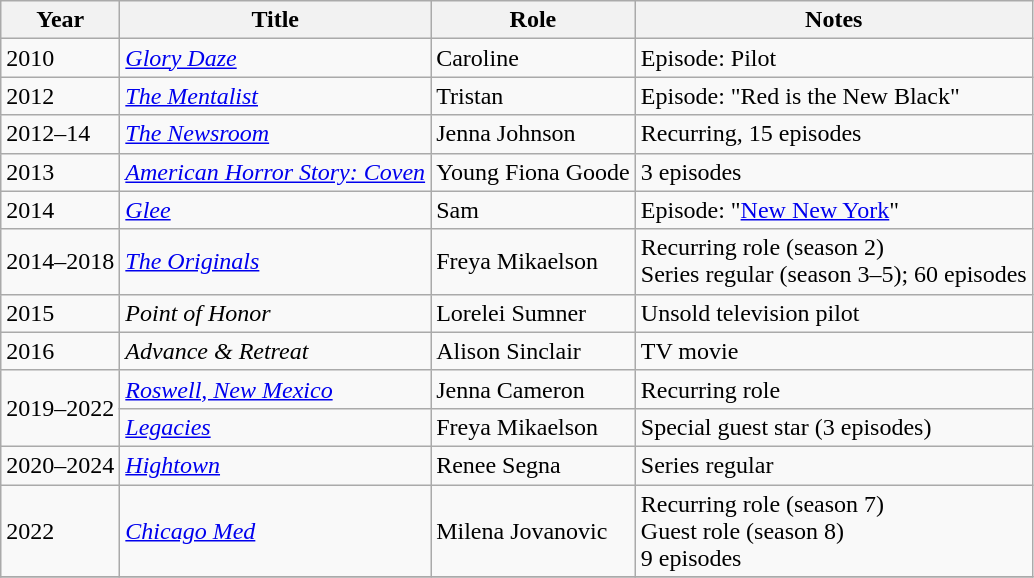<table class="wikitable sortable">
<tr>
<th>Year</th>
<th>Title</th>
<th>Role</th>
<th class="unsortable">Notes</th>
</tr>
<tr>
<td>2010</td>
<td><em><a href='#'>Glory Daze</a></em></td>
<td>Caroline</td>
<td>Episode: Pilot</td>
</tr>
<tr>
<td>2012</td>
<td><em><a href='#'>The Mentalist</a></em></td>
<td>Tristan</td>
<td>Episode: "Red is the New Black"</td>
</tr>
<tr>
<td>2012–14</td>
<td><em><a href='#'>The Newsroom</a></em></td>
<td>Jenna Johnson</td>
<td>Recurring, 15 episodes</td>
</tr>
<tr>
<td>2013</td>
<td><em><a href='#'>American Horror Story: Coven</a></em></td>
<td>Young Fiona Goode</td>
<td>3 episodes</td>
</tr>
<tr>
<td>2014</td>
<td><em><a href='#'>Glee</a></em></td>
<td>Sam</td>
<td>Episode: "<a href='#'>New New York</a>"</td>
</tr>
<tr>
<td>2014–2018</td>
<td><em><a href='#'>The Originals</a></em></td>
<td>Freya Mikaelson</td>
<td>Recurring role (season 2)<br>Series regular (season 3–5); 60 episodes</td>
</tr>
<tr>
<td>2015</td>
<td><em>Point of Honor</em></td>
<td>Lorelei Sumner</td>
<td>Unsold television pilot</td>
</tr>
<tr>
<td>2016</td>
<td><em>Advance & Retreat</em></td>
<td>Alison Sinclair</td>
<td>TV movie</td>
</tr>
<tr>
<td rowspan="2">2019–2022</td>
<td><em><a href='#'>Roswell, New Mexico</a></em></td>
<td>Jenna Cameron</td>
<td>Recurring role</td>
</tr>
<tr>
<td><em><a href='#'>Legacies</a></em></td>
<td>Freya Mikaelson</td>
<td>Special guest star (3 episodes)</td>
</tr>
<tr>
<td>2020–2024</td>
<td><em><a href='#'>Hightown</a></em></td>
<td>Renee Segna</td>
<td>Series regular</td>
</tr>
<tr>
<td>2022</td>
<td><em><a href='#'>Chicago Med</a></em></td>
<td>Milena Jovanovic</td>
<td>Recurring role (season 7)<br>Guest role (season 8)<br>9 episodes</td>
</tr>
<tr>
</tr>
</table>
